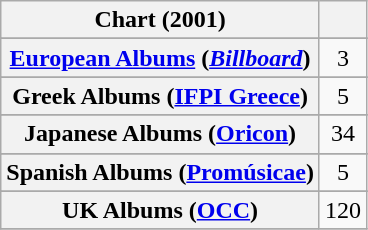<table class="wikitable sortable plainrowheaders" style="text-align:center;">
<tr>
<th scope="col">Chart (2001)</th>
<th scope="col"></th>
</tr>
<tr>
</tr>
<tr>
</tr>
<tr>
</tr>
<tr>
</tr>
<tr>
<th scope="row"><a href='#'>European Albums</a> (<em><a href='#'>Billboard</a></em>)</th>
<td align="center">3</td>
</tr>
<tr>
</tr>
<tr>
</tr>
<tr>
<th scope="row">Greek Albums (<a href='#'>IFPI Greece</a>)</th>
<td align="center">5</td>
</tr>
<tr>
</tr>
<tr>
</tr>
<tr>
<th scope="row">Japanese Albums (<a href='#'>Oricon</a>)</th>
<td align="center">34</td>
</tr>
<tr>
</tr>
<tr>
</tr>
<tr>
<th scope="row">Spanish Albums (<a href='#'>Promúsicae</a>)</th>
<td align="center">5</td>
</tr>
<tr>
</tr>
<tr>
</tr>
<tr>
<th scope="row">UK Albums (<a href='#'>OCC</a>)</th>
<td align="center">120</td>
</tr>
<tr>
</tr>
</table>
